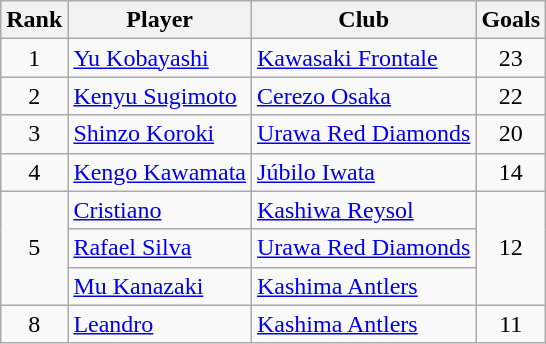<table class="wikitable">
<tr>
<th>Rank</th>
<th>Player</th>
<th>Club</th>
<th>Goals</th>
</tr>
<tr>
<td align=center>1</td>
<td> <a href='#'>Yu Kobayashi</a></td>
<td><a href='#'>Kawasaki Frontale</a></td>
<td align=center>23</td>
</tr>
<tr>
<td align=center>2</td>
<td> <a href='#'>Kenyu Sugimoto</a></td>
<td><a href='#'>Cerezo Osaka</a></td>
<td align=center>22</td>
</tr>
<tr>
<td align=center>3</td>
<td> <a href='#'>Shinzo Koroki</a></td>
<td><a href='#'>Urawa Red Diamonds</a></td>
<td align=center>20</td>
</tr>
<tr>
<td align=center>4</td>
<td> <a href='#'>Kengo Kawamata</a></td>
<td><a href='#'>Júbilo Iwata</a></td>
<td align=center>14</td>
</tr>
<tr>
<td align=center rowspan=3>5</td>
<td> <a href='#'>Cristiano</a></td>
<td><a href='#'>Kashiwa Reysol</a></td>
<td align=center rowspan=3>12</td>
</tr>
<tr>
<td> <a href='#'>Rafael Silva</a></td>
<td><a href='#'>Urawa Red Diamonds</a></td>
</tr>
<tr>
<td> <a href='#'>Mu Kanazaki</a></td>
<td><a href='#'>Kashima Antlers</a></td>
</tr>
<tr>
<td align=center>8</td>
<td> <a href='#'>Leandro</a></td>
<td><a href='#'>Kashima Antlers</a></td>
<td align=center>11</td>
</tr>
</table>
